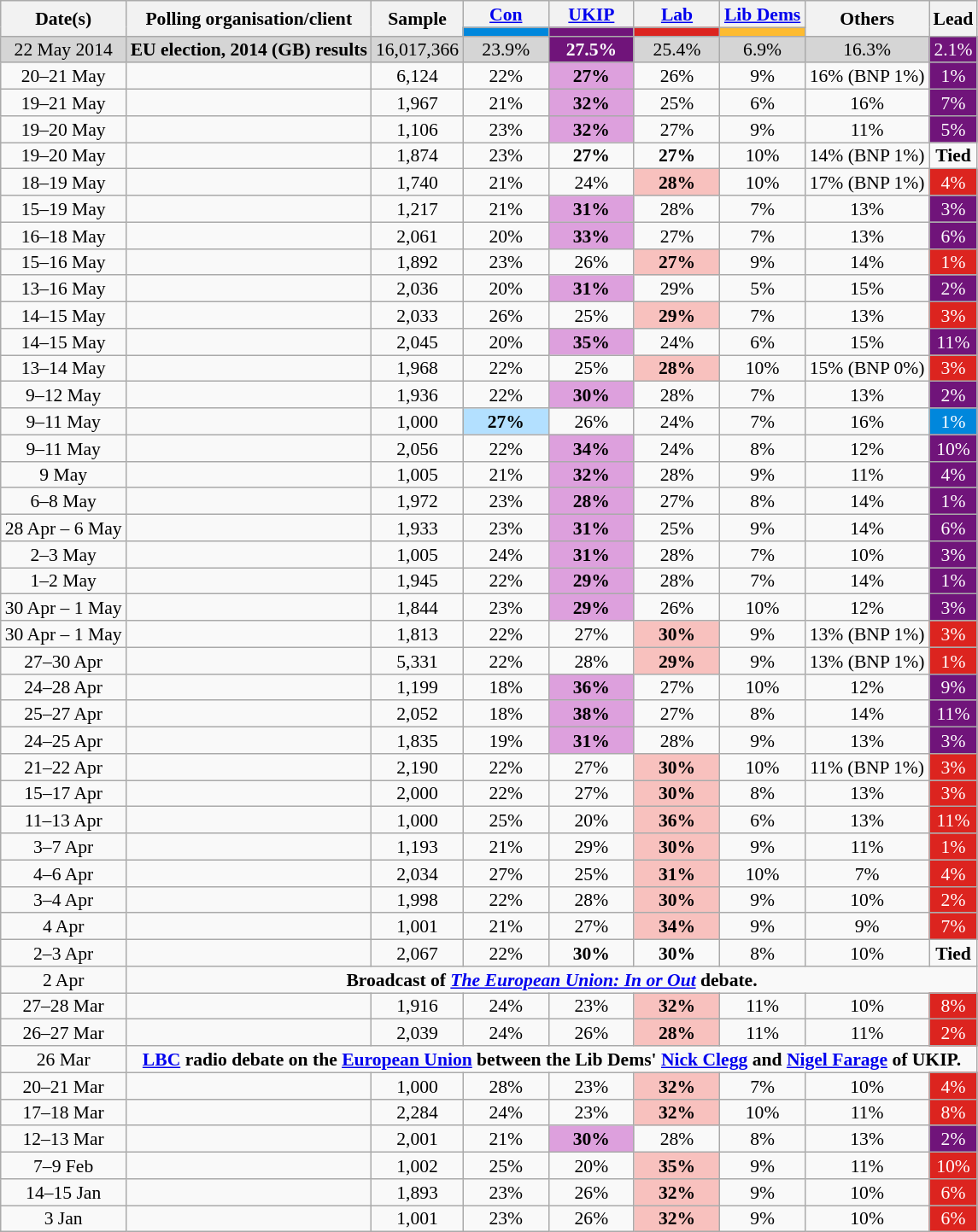<table class="wikitable sortable" style="text-align:center; font-size:90%; line-height:14px">
<tr>
<th rowspan="2">Date(s)</th>
<th rowspan="2">Polling organisation/client</th>
<th rowspan="2">Sample</th>
<th><a href='#'>Con</a></th>
<th><a href='#'>UKIP</a></th>
<th><a href='#'>Lab</a></th>
<th><a href='#'>Lib Dems</a></th>
<th rowspan="2">Others</th>
<th rowspan="2">Lead</th>
</tr>
<tr>
<th class="unsortable" style="background:#0087dc; width:60px;"></th>
<th class="unsortable" style="background:#70147a; width:60px;"></th>
<th class="unsortable" style="background:#dc241f; width:60px;"></th>
<th class="unsortable" style="background:#fdbb30; width:60px;"></th>
</tr>
<tr>
<td style="background:#D5D5D5">22 May 2014</td>
<td style="background:#D5D5D5"><strong>EU election, 2014 (GB) results</strong></td>
<td style="background:#D5D5D5">16,017,366</td>
<td style="background:#D5D5D5">23.9%</td>
<td style="background:#70147a; color:white;"><strong>27.5%</strong></td>
<td style="background:#D5D5D5">25.4%</td>
<td style="background:#D5D5D5">6.9%</td>
<td style="background:#D5D5D5">16.3%</td>
<td style="background:#70147a; color:white;">2.1%</td>
</tr>
<tr>
<td>20–21 May</td>
<td></td>
<td>6,124</td>
<td>22%</td>
<td style="background:plum;"><strong>27%</strong></td>
<td>26%</td>
<td>9%</td>
<td>16% (BNP 1%)</td>
<td style="background:#70147a; color:white;">1%</td>
</tr>
<tr>
<td>19–21 May</td>
<td></td>
<td>1,967</td>
<td>21%</td>
<td style="background:plum;"><strong>32%</strong></td>
<td>25%</td>
<td>6%</td>
<td>16%</td>
<td style="background:#70147a; color:white;">7%</td>
</tr>
<tr>
<td>19–20 May</td>
<td></td>
<td>1,106</td>
<td>23%</td>
<td style="background:plum;"><strong>32%</strong></td>
<td>27%</td>
<td>9%</td>
<td>11%</td>
<td style="background:#70147a; color:white;">5%</td>
</tr>
<tr>
<td>19–20 May</td>
<td></td>
<td>1,874</td>
<td>23%</td>
<td><strong>27%</strong></td>
<td><strong>27%</strong></td>
<td>10%</td>
<td>14% (BNP 1%)</td>
<td color:white;"><strong>Tied</strong></td>
</tr>
<tr>
<td>18–19 May</td>
<td></td>
<td>1,740</td>
<td>21%</td>
<td>24%</td>
<td style="background:#F8C1BE"><strong>28%</strong></td>
<td>10%</td>
<td>17% (BNP 1%)</td>
<td style="background:#DC241F; color:white;">4%</td>
</tr>
<tr>
<td>15–19 May</td>
<td> </td>
<td>1,217</td>
<td>21%</td>
<td style="background:plum;"><strong>31%</strong></td>
<td>28%</td>
<td>7%</td>
<td>13%</td>
<td style="background:#70147a; color:white;">3%</td>
</tr>
<tr>
<td>16–18 May</td>
<td></td>
<td>2,061</td>
<td>20%</td>
<td style="background:plum;"><strong>33%</strong></td>
<td>27%</td>
<td>7%</td>
<td>13%</td>
<td style="background:#70147a; color:white;">6%</td>
</tr>
<tr>
<td>15–16 May</td>
<td></td>
<td>1,892</td>
<td>23%</td>
<td>26%</td>
<td style="background:#F8C1BE"><strong>27%</strong></td>
<td>9%</td>
<td>14%</td>
<td style="background:#DC241F; color:white;">1%</td>
</tr>
<tr>
<td>13–16 May</td>
<td></td>
<td>2,036</td>
<td>20%</td>
<td style="background:plum;"><strong>31%</strong></td>
<td>29%</td>
<td>5%</td>
<td>15%</td>
<td style="background:#70147a; color:white;">2%</td>
</tr>
<tr>
<td>14–15 May</td>
<td></td>
<td>2,033</td>
<td>26%</td>
<td>25%</td>
<td style="background:#F8C1BE"><strong>29%</strong></td>
<td>7%</td>
<td>13%</td>
<td style="background:#DC241F; color:white;">3%</td>
</tr>
<tr>
<td>14–15 May</td>
<td></td>
<td>2,045</td>
<td>20%</td>
<td style="background:plum;"><strong>35%</strong></td>
<td>24%</td>
<td>6%</td>
<td>15%</td>
<td style="background:#70147a; color:white;">11%</td>
</tr>
<tr>
<td>13–14 May</td>
<td></td>
<td>1,968</td>
<td>22%</td>
<td>25%</td>
<td style="background:#F8C1BE"><strong>28%</strong></td>
<td>10%</td>
<td>15% (BNP 0%)</td>
<td style="background:#DC241F; color:white;">3%</td>
</tr>
<tr>
<td>9–12 May</td>
<td></td>
<td>1,936</td>
<td>22%</td>
<td style="background:plum;"><strong>30%</strong></td>
<td>28%</td>
<td>7%</td>
<td>13%</td>
<td style="background:#70147a; color:white;">2%</td>
</tr>
<tr>
<td>9–11 May</td>
<td></td>
<td>1,000</td>
<td style="background:#B3E0FF"><strong>27%</strong></td>
<td>26%</td>
<td>24%</td>
<td>7%</td>
<td>16%</td>
<td style="background:#0087DC; color:white;">1%</td>
</tr>
<tr>
<td>9–11 May</td>
<td></td>
<td>2,056</td>
<td>22%</td>
<td style="background:plum;"><strong>34%</strong></td>
<td>24%</td>
<td>8%</td>
<td>12%</td>
<td style="background:#70147a; color:white;">10%</td>
</tr>
<tr>
<td>9 May</td>
<td></td>
<td>1,005</td>
<td>21%</td>
<td style="background:plum;"><strong>32%</strong></td>
<td>28%</td>
<td>9%</td>
<td>11%</td>
<td style="background:#70147a; color:white;">4%</td>
</tr>
<tr>
<td>6–8 May</td>
<td></td>
<td>1,972</td>
<td>23%</td>
<td style="background:plum;"><strong>28%</strong></td>
<td>27%</td>
<td>8%</td>
<td>14%</td>
<td style="background:#70147a; color:white;">1%</td>
</tr>
<tr>
<td>28 Apr – 6 May</td>
<td></td>
<td>1,933</td>
<td>23%</td>
<td style="background:plum;"><strong>31%</strong></td>
<td>25%</td>
<td>9%</td>
<td>14%</td>
<td style="background:#70147a; color:white;">6%</td>
</tr>
<tr>
<td>2–3 May</td>
<td></td>
<td>1,005</td>
<td>24%</td>
<td style="background:plum;"><strong>31%</strong></td>
<td>28%</td>
<td>7%</td>
<td>10%</td>
<td style="background:#70147a; color:white;">3%</td>
</tr>
<tr>
<td>1–2 May</td>
<td></td>
<td>1,945</td>
<td>22%</td>
<td style="background:plum;"><strong>29%</strong></td>
<td>28%</td>
<td>7%</td>
<td>14%</td>
<td style="background:#70147a; color:white;">1%</td>
</tr>
<tr>
<td>30 Apr – 1 May</td>
<td></td>
<td>1,844</td>
<td>23%</td>
<td style="background:plum;"><strong>29%</strong></td>
<td>26%</td>
<td>10%</td>
<td>12%</td>
<td style="background:#70147a; color:white;">3%</td>
</tr>
<tr>
<td>30 Apr – 1 May</td>
<td></td>
<td>1,813</td>
<td>22%</td>
<td>27%</td>
<td style="background:#F8C1BE"><strong>30%</strong></td>
<td>9%</td>
<td>13% (BNP 1%)</td>
<td style="background:#DC241F; color:white;">3%</td>
</tr>
<tr>
<td>27–30 Apr</td>
<td></td>
<td>5,331</td>
<td>22%</td>
<td>28%</td>
<td style="background:#F8C1BE"><strong>29%</strong></td>
<td>9%</td>
<td>13% (BNP 1%)</td>
<td style="background:#DC241F; color:white;">1%</td>
</tr>
<tr>
<td>24–28 Apr</td>
<td> </td>
<td>1,199</td>
<td>18%</td>
<td style="background:plum;"><strong>36%</strong></td>
<td>27%</td>
<td>10%</td>
<td>12%</td>
<td style="background:#70147a; color:white;">9%</td>
</tr>
<tr>
<td>25–27 Apr</td>
<td></td>
<td>2,052</td>
<td>18%</td>
<td style="background:plum;"><strong>38%</strong></td>
<td>27%</td>
<td>8%</td>
<td>14%</td>
<td style="background:#70147a; color:white;">11%</td>
</tr>
<tr>
<td>24–25 Apr</td>
<td></td>
<td>1,835</td>
<td>19%</td>
<td style="background:plum;"><strong>31%</strong></td>
<td>28%</td>
<td>9%</td>
<td>13%</td>
<td style="background:#70147a; color:white;">3%</td>
</tr>
<tr>
<td>21–22 Apr</td>
<td></td>
<td>2,190</td>
<td>22%</td>
<td>27%</td>
<td style="background:#F8C1BE"><strong>30%</strong></td>
<td>10%</td>
<td>11% (BNP 1%)</td>
<td style="background:#DC241F; color:white;">3%</td>
</tr>
<tr>
<td>15–17 Apr</td>
<td></td>
<td>2,000</td>
<td>22%</td>
<td>27%</td>
<td style="background:#F8C1BE"><strong>30%</strong></td>
<td>8%</td>
<td>13%</td>
<td style="background:#DC241F; color:white;">3%</td>
</tr>
<tr>
<td>11–13 Apr</td>
<td></td>
<td>1,000</td>
<td>25%</td>
<td>20%</td>
<td style="background:#F8C1BE"><strong>36%</strong></td>
<td>6%</td>
<td>13%</td>
<td style="background:#DC241F; color:white;">11%</td>
</tr>
<tr>
<td>3–7 Apr</td>
<td> </td>
<td>1,193</td>
<td>21%</td>
<td>29%</td>
<td style="background:#F8C1BE"><strong>30%</strong></td>
<td>9%</td>
<td>11%</td>
<td style="background:#DC241F; color:white;">1%</td>
</tr>
<tr>
<td>4–6 Apr</td>
<td></td>
<td>2,034</td>
<td>27%</td>
<td>25%</td>
<td style="background:#F8C1BE"><strong>31%</strong></td>
<td>10%</td>
<td>7%</td>
<td style="background:#DC241F; color:white;">4%</td>
</tr>
<tr>
<td>3–4 Apr</td>
<td></td>
<td>1,998</td>
<td>22%</td>
<td>28%</td>
<td style="background:#F8C1BE"><strong>30%</strong></td>
<td>9%</td>
<td>10%</td>
<td style="background:#DC241F; color:white;">2%</td>
</tr>
<tr>
<td>4 Apr</td>
<td></td>
<td>1,001</td>
<td>21%</td>
<td>27%</td>
<td style="background:#F8C1BE"><strong>34%</strong></td>
<td>9%</td>
<td>9%</td>
<td style="background:#DC241F; color:white;">7%</td>
</tr>
<tr>
<td>2–3 Apr</td>
<td></td>
<td>2,067</td>
<td>22%</td>
<td><strong>30%</strong></td>
<td><strong>30%</strong></td>
<td>8%</td>
<td>10%</td>
<td color:white;"><strong>Tied</strong></td>
</tr>
<tr>
<td>2 Apr</td>
<td colspan="8"><strong>Broadcast of <em><a href='#'>The European Union: In or Out</a></em> debate.</strong></td>
</tr>
<tr>
<td>27–28 Mar</td>
<td></td>
<td>1,916</td>
<td>24%</td>
<td>23%</td>
<td style="background:#F8C1BE"><strong>32%</strong></td>
<td>11%</td>
<td>10%</td>
<td style="background:#DC241F; color:white;">8%</td>
</tr>
<tr>
<td>26–27 Mar</td>
<td></td>
<td>2,039</td>
<td>24%</td>
<td>26%</td>
<td style="background:#F8C1BE"><strong>28%</strong></td>
<td>11%</td>
<td>11%</td>
<td style="background:#DC241F; color:white;">2%</td>
</tr>
<tr>
<td>26 Mar</td>
<td colspan="8"><strong><a href='#'>LBC</a> radio debate on the <a href='#'>European Union</a> between the Lib Dems' <a href='#'>Nick Clegg</a> and <a href='#'>Nigel Farage</a> of UKIP.</strong></td>
</tr>
<tr>
<td>20–21 Mar</td>
<td></td>
<td>1,000</td>
<td>28%</td>
<td>23%</td>
<td style="background:#F8C1BE"><strong>32%</strong></td>
<td>7%</td>
<td>10%</td>
<td style="background:#DC241F; color:white;">4%</td>
</tr>
<tr>
<td>17–18 Mar</td>
<td></td>
<td>2,284</td>
<td>24%</td>
<td>23%</td>
<td style="background:#F8C1BE"><strong>32%</strong></td>
<td>10%</td>
<td>11%</td>
<td style="background:#DC241F; color:white;">8%</td>
</tr>
<tr>
<td>12–13 Mar</td>
<td></td>
<td>2,001</td>
<td>21%</td>
<td style="background:plum;"><strong>30%</strong></td>
<td>28%</td>
<td>8%</td>
<td>13%</td>
<td style="background:#70147a; color:white;">2%</td>
</tr>
<tr>
<td>7–9 Feb</td>
<td></td>
<td>1,002</td>
<td>25%</td>
<td>20%</td>
<td style="background:#F8C1BE"><strong>35%</strong></td>
<td>9%</td>
<td>11%</td>
<td style="background:#DC241F; color:white;">10%</td>
</tr>
<tr>
<td>14–15 Jan</td>
<td></td>
<td>1,893</td>
<td>23%</td>
<td>26%</td>
<td style="background:#F8C1BE"><strong>32%</strong></td>
<td>9%</td>
<td>10%</td>
<td style="background:#DC241F; color:white;">6%</td>
</tr>
<tr>
<td>3 Jan</td>
<td></td>
<td>1,001</td>
<td>23%</td>
<td>26%</td>
<td style="background:#F8C1BE"><strong>32%</strong></td>
<td>9%</td>
<td>10%</td>
<td style="background:#DC241F; color:white;">6%</td>
</tr>
</table>
